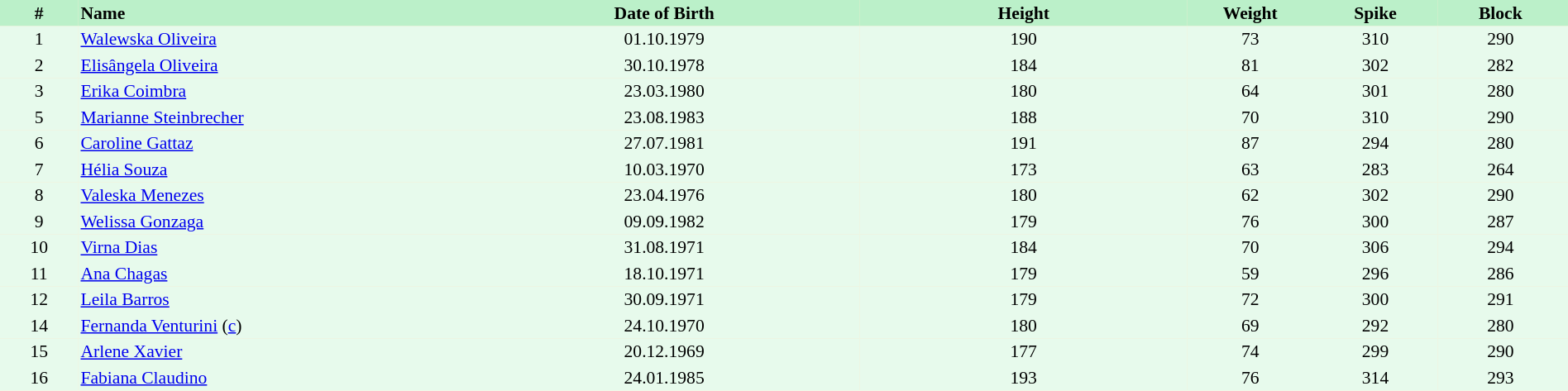<table border=0 cellpadding=2 cellspacing=0  |- bgcolor=#FFECCE style="text-align:center; font-size:90%;" width=100%>
<tr bgcolor=#BBF0C9>
<th width=5%>#</th>
<th width=25% align=left>Name</th>
<th width=25%>Date of Birth</th>
<th width=21%>Height</th>
<th width=8%>Weight</th>
<th width=8%>Spike</th>
<th width=8%>Block</th>
<th></th>
</tr>
<tr bgcolor=#E7FAEC>
<td>1</td>
<td align=left><a href='#'>Walewska Oliveira</a></td>
<td>01.10.1979</td>
<td>190</td>
<td>73</td>
<td>310</td>
<td>290</td>
<td></td>
</tr>
<tr bgcolor=#E7FAEC>
<td>2</td>
<td align=left><a href='#'>Elisângela Oliveira</a></td>
<td>30.10.1978</td>
<td>184</td>
<td>81</td>
<td>302</td>
<td>282</td>
<td></td>
</tr>
<tr bgcolor=#E7FAEC>
<td>3</td>
<td align=left><a href='#'>Erika Coimbra</a></td>
<td>23.03.1980</td>
<td>180</td>
<td>64</td>
<td>301</td>
<td>280</td>
<td></td>
</tr>
<tr bgcolor=#E7FAEC>
<td>5</td>
<td align=left><a href='#'>Marianne Steinbrecher</a></td>
<td>23.08.1983</td>
<td>188</td>
<td>70</td>
<td>310</td>
<td>290</td>
<td></td>
</tr>
<tr bgcolor=#E7FAEC>
<td>6</td>
<td align=left><a href='#'>Caroline Gattaz</a></td>
<td>27.07.1981</td>
<td>191</td>
<td>87</td>
<td>294</td>
<td>280</td>
<td></td>
</tr>
<tr bgcolor=#E7FAEC>
<td>7</td>
<td align=left><a href='#'>Hélia Souza</a></td>
<td>10.03.1970</td>
<td>173</td>
<td>63</td>
<td>283</td>
<td>264</td>
<td></td>
</tr>
<tr bgcolor=#E7FAEC>
<td>8</td>
<td align=left><a href='#'>Valeska Menezes</a></td>
<td>23.04.1976</td>
<td>180</td>
<td>62</td>
<td>302</td>
<td>290</td>
<td></td>
</tr>
<tr bgcolor=#E7FAEC>
<td>9</td>
<td align=left><a href='#'>Welissa Gonzaga</a></td>
<td>09.09.1982</td>
<td>179</td>
<td>76</td>
<td>300</td>
<td>287</td>
<td></td>
</tr>
<tr bgcolor=#E7FAEC>
<td>10</td>
<td align=left><a href='#'>Virna Dias</a></td>
<td>31.08.1971</td>
<td>184</td>
<td>70</td>
<td>306</td>
<td>294</td>
<td></td>
</tr>
<tr bgcolor=#E7FAEC>
<td>11</td>
<td align=left><a href='#'>Ana Chagas</a></td>
<td>18.10.1971</td>
<td>179</td>
<td>59</td>
<td>296</td>
<td>286</td>
<td></td>
</tr>
<tr bgcolor=#E7FAEC>
<td>12</td>
<td align=left><a href='#'>Leila Barros</a></td>
<td>30.09.1971</td>
<td>179</td>
<td>72</td>
<td>300</td>
<td>291</td>
<td></td>
</tr>
<tr bgcolor=#E7FAEC>
<td>14</td>
<td align=left><a href='#'>Fernanda Venturini</a> (<a href='#'>c</a>)</td>
<td>24.10.1970</td>
<td>180</td>
<td>69</td>
<td>292</td>
<td>280</td>
<td></td>
</tr>
<tr bgcolor=#E7FAEC>
<td>15</td>
<td align=left><a href='#'>Arlene Xavier</a></td>
<td>20.12.1969</td>
<td>177</td>
<td>74</td>
<td>299</td>
<td>290</td>
<td></td>
</tr>
<tr bgcolor=#E7FAEC>
<td>16</td>
<td align=left><a href='#'>Fabiana Claudino</a></td>
<td>24.01.1985</td>
<td>193</td>
<td>76</td>
<td>314</td>
<td>293</td>
<td></td>
</tr>
</table>
